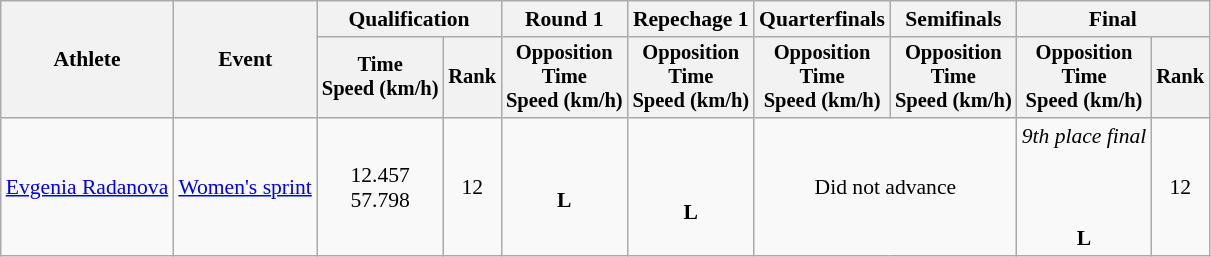<table class="wikitable" style="font-size:90%">
<tr>
<th rowspan="2">Athlete</th>
<th rowspan="2">Event</th>
<th colspan=2>Qualification</th>
<th>Round 1</th>
<th>Repechage 1</th>
<th>Quarterfinals</th>
<th>Semifinals</th>
<th colspan=2>Final</th>
</tr>
<tr style="font-size:95%">
<th>Time<br>Speed (km/h)</th>
<th>Rank</th>
<th>Opposition<br>Time<br>Speed (km/h)</th>
<th>Opposition<br>Time<br>Speed (km/h)</th>
<th>Opposition<br>Time<br>Speed (km/h)</th>
<th>Opposition<br>Time<br>Speed (km/h)</th>
<th>Opposition<br>Time<br>Speed (km/h)</th>
<th>Rank</th>
</tr>
<tr align=center>
<td align=left><a href='#'>Evgenia Radanova</a></td>
<td align=left><a href='#'>Women's sprint</a></td>
<td>12.457<br>57.798</td>
<td>12</td>
<td><br><strong>L</strong></td>
<td><br><br><strong>L</strong></td>
<td colspan=2>Did not advance</td>
<td><em>9th place final</em><br><br><br><br><strong>L</strong></td>
<td>12</td>
</tr>
</table>
